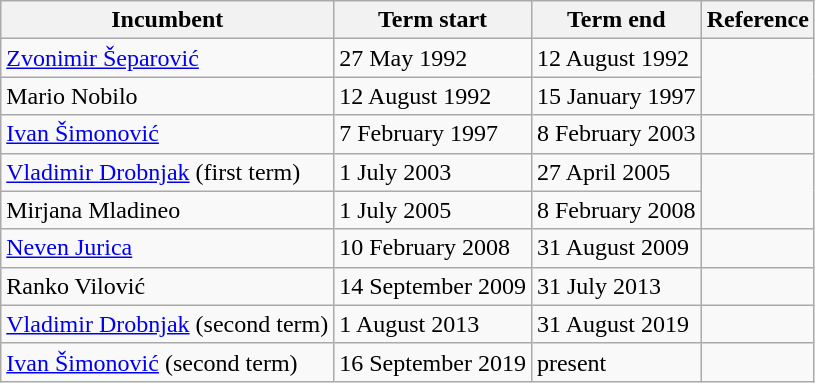<table class="wikitable">
<tr>
<th>Incumbent</th>
<th>Term start</th>
<th>Term end</th>
<th>Reference</th>
</tr>
<tr>
<td><a href='#'>Zvonimir Šeparović</a></td>
<td>27 May 1992</td>
<td>12 August 1992</td>
</tr>
<tr>
<td>Mario Nobilo</td>
<td>12 August 1992</td>
<td>15 January 1997</td>
</tr>
<tr>
<td><a href='#'>Ivan Šimonović</a></td>
<td>7 February 1997</td>
<td>8 February 2003</td>
<td></td>
</tr>
<tr>
<td><a href='#'>Vladimir Drobnjak</a> (first term)</td>
<td>1 July 2003</td>
<td>27 April 2005</td>
</tr>
<tr>
<td>Mirjana Mladineo</td>
<td>1 July 2005</td>
<td>8 February 2008</td>
</tr>
<tr>
<td><a href='#'>Neven Jurica</a></td>
<td>10 February 2008</td>
<td>31 August 2009</td>
<td></td>
</tr>
<tr>
<td>Ranko Vilović</td>
<td>14 September 2009</td>
<td>31 July 2013</td>
<td></td>
</tr>
<tr>
<td><a href='#'>Vladimir Drobnjak</a> (second term)</td>
<td>1 August 2013</td>
<td>31 August 2019</td>
<td></td>
</tr>
<tr>
<td><a href='#'>Ivan Šimonović</a> (second term)</td>
<td>16 September 2019</td>
<td>present</td>
<td></td>
</tr>
</table>
